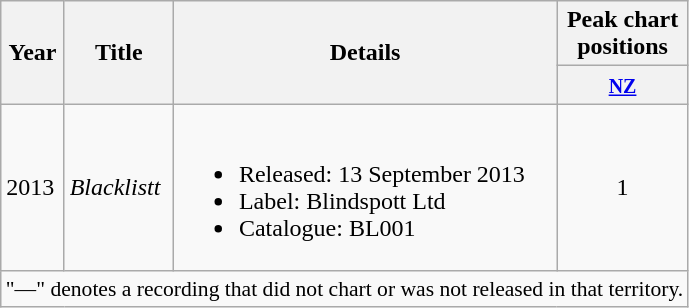<table class="wikitable plainrowheaders">
<tr>
<th rowspan="2">Year</th>
<th rowspan="2">Title</th>
<th rowspan="2">Details</th>
<th>Peak chart<br>positions</th>
</tr>
<tr>
<th><small><a href='#'>NZ</a></small></th>
</tr>
<tr>
<td>2013</td>
<td><em>Blacklistt</em></td>
<td><br><ul><li>Released: 13 September 2013</li><li>Label: Blindspott Ltd</li><li>Catalogue: BL001</li></ul></td>
<td align="center">1</td>
</tr>
<tr>
<td colspan="5" style="font-size:90%" align="center">"—" denotes a recording that did not chart or was not released in that territory.</td>
</tr>
</table>
